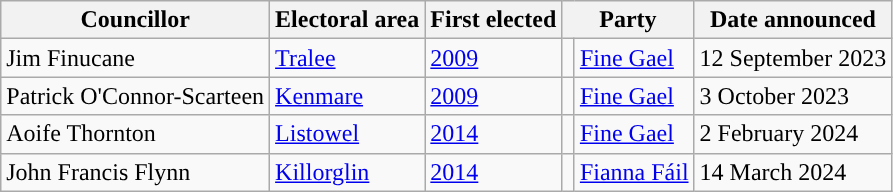<table class="wikitable">
<tr>
<th scope="col">Councillor</th>
<th scope="col">Electoral area</th>
<th scope="col">First elected</th>
<th colspan="2">Party</th>
<th scope="col">Date announced</th>
</tr>
<tr>
<td>Jim Finucane</td>
<td><a href='#'>Tralee</a></td>
<td><a href='#'>2009</a></td>
<td width="1" style="color:inherit;background:"></td>
<td><a href='#'>Fine Gael</a></td>
<td>12 September 2023</td>
</tr>
<tr>
<td>Patrick O'Connor-Scarteen</td>
<td><a href='#'>Kenmare</a></td>
<td><a href='#'>2009</a></td>
<td width="1" style="color:inherit;background:"></td>
<td><a href='#'>Fine Gael</a></td>
<td>3 October 2023</td>
</tr>
<tr>
<td>Aoife Thornton</td>
<td><a href='#'>Listowel</a></td>
<td><a href='#'>2014</a></td>
<td width="1" style="color:inherit;background:"></td>
<td><a href='#'>Fine Gael</a></td>
<td>2 February 2024</td>
</tr>
<tr>
<td>John Francis Flynn</td>
<td><a href='#'>Killorglin</a></td>
<td><a href='#'>2014</a></td>
<td width="1" style="color:inherit;background:"></td>
<td><a href='#'>Fianna Fáil</a></td>
<td>14 March 2024</td>
</tr>
</table>
